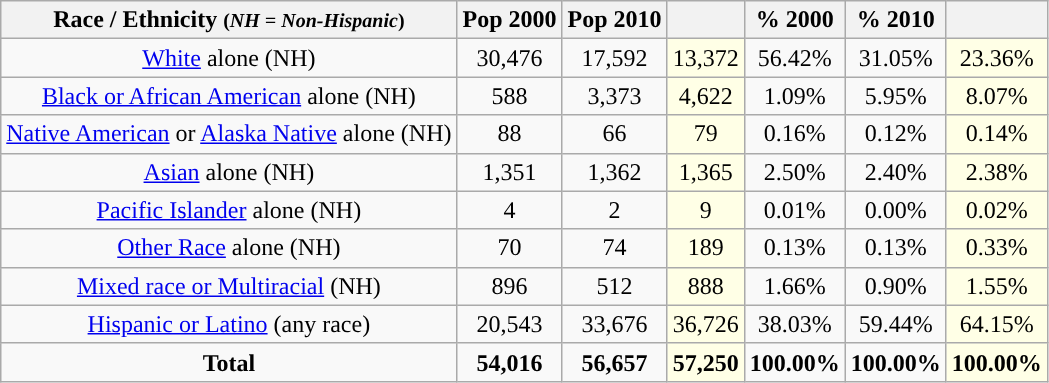<table class="wikitable" style="text-align:center;">
<tr>
<th>Race / Ethnicity <small>(<em>NH = Non-Hispanic</em>)</small></th>
<th>Pop 2000</th>
<th>Pop 2010</th>
<th></th>
<th>% 2000</th>
<th>% 2010</th>
<th></th>
</tr>
<tr>
<td><a href='#'>White</a> alone (NH)</td>
<td>30,476</td>
<td>17,592</td>
<td style='background: #ffffe6;'>13,372</td>
<td>56.42%</td>
<td>31.05%</td>
<td style='background: #ffffe6;'>23.36%</td>
</tr>
<tr>
<td><a href='#'>Black or African American</a> alone (NH)</td>
<td>588</td>
<td>3,373</td>
<td style='background: #ffffe6;'>4,622</td>
<td>1.09%</td>
<td>5.95%</td>
<td style='background: #ffffe6;'>8.07%</td>
</tr>
<tr>
<td><a href='#'>Native American</a> or <a href='#'>Alaska Native</a> alone (NH)</td>
<td>88</td>
<td>66</td>
<td style='background: #ffffe6;'>79</td>
<td>0.16%</td>
<td>0.12%</td>
<td style='background: #ffffe6;'>0.14%</td>
</tr>
<tr>
<td><a href='#'>Asian</a> alone (NH)</td>
<td>1,351</td>
<td>1,362</td>
<td style='background: #ffffe6;'>1,365</td>
<td>2.50%</td>
<td>2.40%</td>
<td style='background: #ffffe6;'>2.38%</td>
</tr>
<tr>
<td><a href='#'>Pacific Islander</a> alone (NH)</td>
<td>4</td>
<td>2</td>
<td style='background: #ffffe6;'>9</td>
<td>0.01%</td>
<td>0.00%</td>
<td style='background: #ffffe6;'>0.02%</td>
</tr>
<tr>
<td><a href='#'>Other Race</a> alone (NH)</td>
<td>70</td>
<td>74</td>
<td style='background: #ffffe6;'>189</td>
<td>0.13%</td>
<td>0.13%</td>
<td style='background: #ffffe6;'>0.33%</td>
</tr>
<tr>
<td><a href='#'>Mixed race or Multiracial</a> (NH)</td>
<td>896</td>
<td>512</td>
<td style='background: #ffffe6;'>888</td>
<td>1.66%</td>
<td>0.90%</td>
<td style='background: #ffffe6;'>1.55%</td>
</tr>
<tr>
<td><a href='#'>Hispanic or Latino</a> (any race)</td>
<td>20,543</td>
<td>33,676</td>
<td style='background: #ffffe6;'>36,726</td>
<td>38.03%</td>
<td>59.44%</td>
<td style='background: #ffffe6;'>64.15%</td>
</tr>
<tr>
<td><strong>Total</strong></td>
<td><strong>54,016</strong></td>
<td><strong>56,657</strong></td>
<td style='background: #ffffe6;'><strong>57,250</strong></td>
<td><strong>100.00%</strong></td>
<td><strong>100.00%</strong></td>
<td style='background: #ffffe6;'><strong>100.00%</strong></td>
</tr>
</table>
